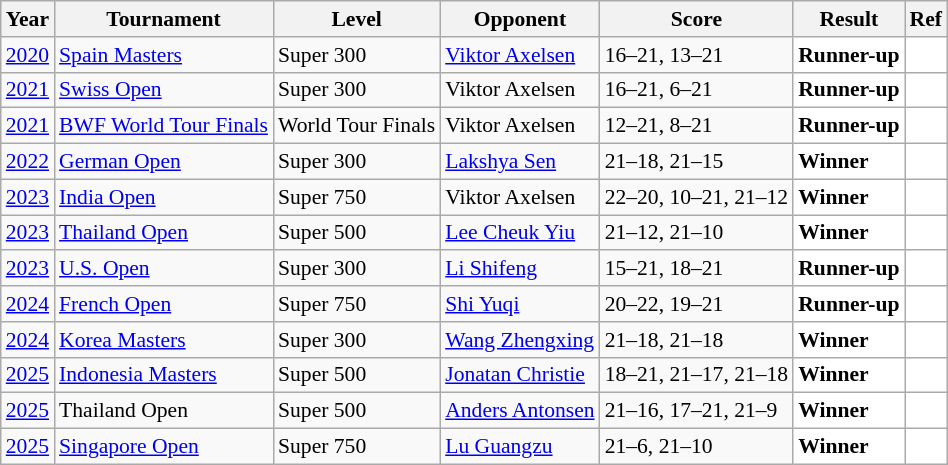<table class="sortable wikitable" style="font-size: 90%;">
<tr>
<th>Year</th>
<th>Tournament</th>
<th>Level</th>
<th>Opponent</th>
<th>Score</th>
<th>Result</th>
<th>Ref</th>
</tr>
<tr>
<td align="center"><a href='#'>2020</a></td>
<td align="left"><a href='#'>Spain Masters</a></td>
<td align="left">Super 300</td>
<td align="left"> <a href='#'>Viktor Axelsen</a></td>
<td align="left">16–21, 13–21</td>
<td style="text-align:left; background:white"> <strong>Runner-up</strong></td>
<td style="text-align:center; background:white"></td>
</tr>
<tr>
<td align="center"><a href='#'>2021</a></td>
<td align="left"><a href='#'>Swiss Open</a></td>
<td align="left">Super 300</td>
<td align="left"> Viktor Axelsen</td>
<td align="left">16–21, 6–21</td>
<td style="text-align:left; background:white"> <strong>Runner-up</strong></td>
<td style="text-align:center; background:white"></td>
</tr>
<tr>
<td align="center"><a href='#'>2021</a></td>
<td align="left"><a href='#'>BWF World Tour Finals</a></td>
<td align="left">World Tour Finals</td>
<td align="left"> Viktor Axelsen</td>
<td align="left">12–21, 8–21</td>
<td style="text-align:left; background:white"> <strong>Runner-up</strong></td>
<td style="text-align:center; background:white"></td>
</tr>
<tr>
<td align="center"><a href='#'>2022</a></td>
<td align="left"><a href='#'>German Open</a></td>
<td align="left">Super 300</td>
<td align="left"> <a href='#'>Lakshya Sen</a></td>
<td align="left">21–18, 21–15</td>
<td style="text-align:left; background:white"> <strong>Winner</strong></td>
<td style="text-align:center; background:white"></td>
</tr>
<tr>
<td align="center"><a href='#'>2023</a></td>
<td align="left"><a href='#'>India Open</a></td>
<td align="left">Super 750</td>
<td align="left"> Viktor Axelsen</td>
<td align="left">22–20, 10–21, 21–12</td>
<td style="text-align:left; background:white"> <strong>Winner</strong></td>
<td style="text-align:center; background:white"></td>
</tr>
<tr>
<td align="center"><a href='#'>2023</a></td>
<td align="left"><a href='#'>Thailand Open</a></td>
<td align="left">Super 500</td>
<td align="left"> <a href='#'>Lee Cheuk Yiu</a></td>
<td align="left">21–12, 21–10</td>
<td style="text-align:left; background:white"> <strong>Winner</strong></td>
<td style="text-align:center; background:white"></td>
</tr>
<tr>
<td align="center"><a href='#'>2023</a></td>
<td align="left"><a href='#'>U.S. Open</a></td>
<td align="left">Super 300</td>
<td align="left"> <a href='#'>Li Shifeng</a></td>
<td align="left">15–21, 18–21</td>
<td style="text-align:left; background:white"> <strong>Runner-up</strong></td>
<td style="text-align:center; background:white"></td>
</tr>
<tr>
<td align="center"><a href='#'>2024</a></td>
<td align="left"><a href='#'>French Open</a></td>
<td align="left">Super 750</td>
<td align="left"> <a href='#'>Shi Yuqi</a></td>
<td align="left">20–22, 19–21</td>
<td style="text-align:left; background:white"> <strong>Runner-up</strong></td>
<td style="text-align:center; background:white"></td>
</tr>
<tr>
<td align="center"><a href='#'>2024</a></td>
<td align="left"><a href='#'>Korea Masters</a></td>
<td align="left">Super 300</td>
<td align="left"> <a href='#'>Wang Zhengxing</a></td>
<td align="left">21–18, 21–18</td>
<td style="text-align:left; background:white"> <strong>Winner</strong></td>
<td style="text-align:center; background:white"></td>
</tr>
<tr>
<td align="center"><a href='#'>2025</a></td>
<td align="left"><a href='#'>Indonesia Masters</a></td>
<td align="left">Super 500</td>
<td align="left"> <a href='#'>Jonatan Christie</a></td>
<td align="left">18–21, 21–17, 21–18</td>
<td style="text-align:left; background: white"> <strong>Winner</strong></td>
<td style="text-align:center; background:white"></td>
</tr>
<tr>
<td align="center"><a href='#'>2025</a></td>
<td align="left">Thailand Open</td>
<td align="left">Super 500</td>
<td align="left"> <a href='#'>Anders Antonsen</a></td>
<td align="left">21–16, 17–21, 21–9</td>
<td style="text-align:left; background: white"> <strong>Winner</strong></td>
<td style="text-align:center; background:white"></td>
</tr>
<tr>
<td align="center"><a href='#'>2025</a></td>
<td align="left"><a href='#'>Singapore Open</a></td>
<td align="left">Super 750</td>
<td align="left"> <a href='#'>Lu Guangzu</a></td>
<td align="left">21–6, 21–10</td>
<td style="text-align:left; background: white"> <strong>Winner</strong></td>
<td style="text-align:center; background:white"></td>
</tr>
</table>
